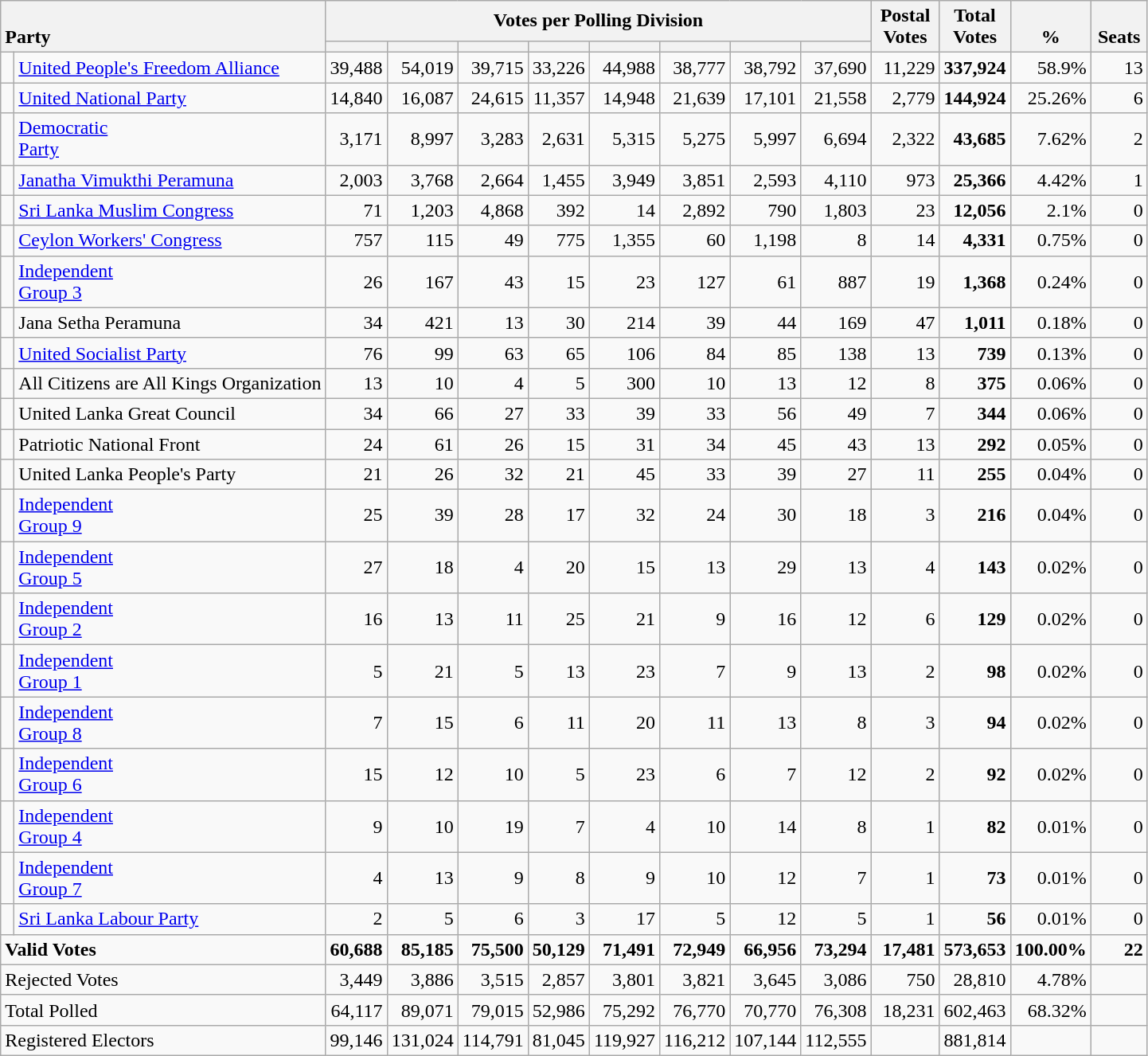<table class="wikitable" border="1" style="text-align:right;">
<tr>
<th style="text-align:left; vertical-align:bottom;" rowspan="2" colspan="2">Party</th>
<th colspan=8>Votes per Polling Division</th>
<th rowspan="2" style="vertical-align:bottom; text-align:center; width:50px;">Postal<br>Votes</th>
<th rowspan="2" style="vertical-align:bottom; text-align:center; width:50px;">Total Votes</th>
<th rowspan="2" style="vertical-align:bottom; text-align:center; width:50px;">%</th>
<th rowspan="2" style="vertical-align:bottom; text-align:center; width:40px;">Seats</th>
</tr>
<tr>
<th></th>
<th></th>
<th></th>
<th></th>
<th></th>
<th></th>
<th></th>
<th></th>
</tr>
<tr>
<td bgcolor=> </td>
<td align=left><a href='#'>United People's Freedom Alliance</a> </td>
<td>39,488</td>
<td>54,019</td>
<td>39,715</td>
<td>33,226</td>
<td>44,988</td>
<td>38,777</td>
<td>38,792</td>
<td>37,690</td>
<td>11,229</td>
<td><strong>337,924</strong></td>
<td>58.9%</td>
<td>13</td>
</tr>
<tr>
<td bgcolor=> </td>
<td align=left><a href='#'>United National Party</a></td>
<td>14,840</td>
<td>16,087</td>
<td>24,615</td>
<td>11,357</td>
<td>14,948</td>
<td>21,639</td>
<td>17,101</td>
<td>21,558</td>
<td>2,779</td>
<td><strong>144,924</strong></td>
<td>25.26%</td>
<td>6</td>
</tr>
<tr>
<td bgcolor=> </td>
<td align=left><a href='#'>Democratic<br>Party</a></td>
<td>3,171</td>
<td>8,997</td>
<td>3,283</td>
<td>2,631</td>
<td>5,315</td>
<td>5,275</td>
<td>5,997</td>
<td>6,694</td>
<td>2,322</td>
<td><strong>43,685</strong></td>
<td>7.62%</td>
<td>2</td>
</tr>
<tr>
<td bgcolor=> </td>
<td align=left><a href='#'>Janatha Vimukthi Peramuna</a></td>
<td>2,003</td>
<td>3,768</td>
<td>2,664</td>
<td>1,455</td>
<td>3,949</td>
<td>3,851</td>
<td>2,593</td>
<td>4,110</td>
<td>973</td>
<td><strong>25,366</strong></td>
<td>4.42%</td>
<td>1</td>
</tr>
<tr>
<td bgcolor=> </td>
<td align=left><a href='#'>Sri Lanka Muslim Congress</a></td>
<td>71</td>
<td>1,203</td>
<td>4,868</td>
<td>392</td>
<td>14</td>
<td>2,892</td>
<td>790</td>
<td>1,803</td>
<td>23</td>
<td><strong>12,056</strong></td>
<td>2.1%</td>
<td>0</td>
</tr>
<tr>
<td bgcolor=> </td>
<td align=left><a href='#'>Ceylon Workers' Congress</a></td>
<td>757</td>
<td>115</td>
<td>49</td>
<td>775</td>
<td>1,355</td>
<td>60</td>
<td>1,198</td>
<td>8</td>
<td>14</td>
<td><strong>4,331</strong></td>
<td>0.75%</td>
<td>0</td>
</tr>
<tr>
<td bgcolor=> </td>
<td align=left><a href='#'>Independent<br>Group 3</a></td>
<td>26</td>
<td>167</td>
<td>43</td>
<td>15</td>
<td>23</td>
<td>127</td>
<td>61</td>
<td>887</td>
<td>19</td>
<td><strong>1,368</strong></td>
<td>0.24%</td>
<td>0</td>
</tr>
<tr>
<td bgcolor=> </td>
<td align=left>Jana Setha Peramuna</td>
<td>34</td>
<td>421</td>
<td>13</td>
<td>30</td>
<td>214</td>
<td>39</td>
<td>44</td>
<td>169</td>
<td>47</td>
<td><strong>1,011</strong></td>
<td>0.18%</td>
<td>0</td>
</tr>
<tr>
<td bgcolor=> </td>
<td align=left><a href='#'>United Socialist Party</a></td>
<td>76</td>
<td>99</td>
<td>63</td>
<td>65</td>
<td>106</td>
<td>84</td>
<td>85</td>
<td>138</td>
<td>13</td>
<td><strong>739</strong></td>
<td>0.13%</td>
<td>0</td>
</tr>
<tr>
<td bgcolor=> </td>
<td align=left>All Citizens are All Kings Organization</td>
<td>13</td>
<td>10</td>
<td>4</td>
<td>5</td>
<td>300</td>
<td>10</td>
<td>13</td>
<td>12</td>
<td>8</td>
<td><strong>375</strong></td>
<td>0.06%</td>
<td>0</td>
</tr>
<tr>
<td bgcolor=> </td>
<td align=left>United Lanka Great Council</td>
<td>34</td>
<td>66</td>
<td>27</td>
<td>33</td>
<td>39</td>
<td>33</td>
<td>56</td>
<td>49</td>
<td>7</td>
<td><strong>344</strong></td>
<td>0.06%</td>
<td>0</td>
</tr>
<tr>
<td bgcolor=> </td>
<td align=left>Patriotic National Front</td>
<td>24</td>
<td>61</td>
<td>26</td>
<td>15</td>
<td>31</td>
<td>34</td>
<td>45</td>
<td>43</td>
<td>13</td>
<td><strong>292</strong></td>
<td>0.05%</td>
<td>0</td>
</tr>
<tr>
<td bgcolor=> </td>
<td align=left>United Lanka People's Party</td>
<td>21</td>
<td>26</td>
<td>32</td>
<td>21</td>
<td>45</td>
<td>33</td>
<td>39</td>
<td>27</td>
<td>11</td>
<td><strong>255</strong></td>
<td>0.04%</td>
<td>0</td>
</tr>
<tr>
<td bgcolor=> </td>
<td align=left><a href='#'>Independent<br>Group 9</a></td>
<td>25</td>
<td>39</td>
<td>28</td>
<td>17</td>
<td>32</td>
<td>24</td>
<td>30</td>
<td>18</td>
<td>3</td>
<td><strong>216</strong></td>
<td>0.04%</td>
<td>0</td>
</tr>
<tr>
<td bgcolor=> </td>
<td align=left><a href='#'>Independent<br>Group 5</a></td>
<td>27</td>
<td>18</td>
<td>4</td>
<td>20</td>
<td>15</td>
<td>13</td>
<td>29</td>
<td>13</td>
<td>4</td>
<td><strong>143</strong></td>
<td>0.02%</td>
<td>0</td>
</tr>
<tr>
<td bgcolor=> </td>
<td align=left><a href='#'>Independent<br>Group 2</a></td>
<td>16</td>
<td>13</td>
<td>11</td>
<td>25</td>
<td>21</td>
<td>9</td>
<td>16</td>
<td>12</td>
<td>6</td>
<td><strong>129</strong></td>
<td>0.02%</td>
<td>0</td>
</tr>
<tr>
<td bgcolor=> </td>
<td align=left><a href='#'>Independent<br>Group 1</a></td>
<td>5</td>
<td>21</td>
<td>5</td>
<td>13</td>
<td>23</td>
<td>7</td>
<td>9</td>
<td>13</td>
<td>2</td>
<td><strong>98</strong></td>
<td>0.02%</td>
<td>0</td>
</tr>
<tr>
<td bgcolor=> </td>
<td align=left><a href='#'>Independent<br>Group 8</a></td>
<td>7</td>
<td>15</td>
<td>6</td>
<td>11</td>
<td>20</td>
<td>11</td>
<td>13</td>
<td>8</td>
<td>3</td>
<td><strong>94</strong></td>
<td>0.02%</td>
<td>0</td>
</tr>
<tr>
<td bgcolor=> </td>
<td align=left><a href='#'>Independent<br>Group 6</a></td>
<td>15</td>
<td>12</td>
<td>10</td>
<td>5</td>
<td>23</td>
<td>6</td>
<td>7</td>
<td>12</td>
<td>2</td>
<td><strong>92</strong></td>
<td>0.02%</td>
<td>0</td>
</tr>
<tr>
<td bgcolor=> </td>
<td align=left><a href='#'>Independent<br>Group 4</a></td>
<td>9</td>
<td>10</td>
<td>19</td>
<td>7</td>
<td>4</td>
<td>10</td>
<td>14</td>
<td>8</td>
<td>1</td>
<td><strong>82</strong></td>
<td>0.01%</td>
<td>0</td>
</tr>
<tr>
<td bgcolor=> </td>
<td align=left><a href='#'>Independent<br>Group 7</a></td>
<td>4</td>
<td>13</td>
<td>9</td>
<td>8</td>
<td>9</td>
<td>10</td>
<td>12</td>
<td>7</td>
<td>1</td>
<td><strong>73</strong></td>
<td>0.01%</td>
<td>0</td>
</tr>
<tr>
<td bgcolor=> </td>
<td align=left><a href='#'>Sri Lanka Labour Party</a></td>
<td>2</td>
<td>5</td>
<td>6</td>
<td>3</td>
<td>17</td>
<td>5</td>
<td>12</td>
<td>5</td>
<td>1</td>
<td><strong>56</strong></td>
<td>0.01%</td>
<td>0</td>
</tr>
<tr>
<td align=left colspan="2"><strong>Valid Votes</strong></td>
<td><strong>60,688</strong></td>
<td><strong>85,185</strong></td>
<td><strong>75,500</strong></td>
<td><strong>50,129</strong></td>
<td><strong>71,491</strong></td>
<td><strong>72,949</strong></td>
<td><strong>66,956</strong></td>
<td><strong>73,294</strong></td>
<td><strong>17,481</strong></td>
<td><strong>573,653</strong></td>
<td><strong>100.00%</strong></td>
<td><strong>22</strong></td>
</tr>
<tr>
<td align=left colspan="2">Rejected Votes</td>
<td>3,449</td>
<td>3,886</td>
<td>3,515</td>
<td>2,857</td>
<td>3,801</td>
<td>3,821</td>
<td>3,645</td>
<td>3,086</td>
<td>750</td>
<td>28,810</td>
<td>4.78%</td>
<td></td>
</tr>
<tr>
<td align=left colspan="2">Total Polled</td>
<td>64,117</td>
<td>89,071</td>
<td>79,015</td>
<td>52,986</td>
<td>75,292</td>
<td>76,770</td>
<td>70,770</td>
<td>76,308</td>
<td>18,231</td>
<td>602,463</td>
<td>68.32%</td>
<td></td>
</tr>
<tr>
<td align=left colspan="2">Registered Electors</td>
<td>99,146</td>
<td>131,024</td>
<td>114,791</td>
<td>81,045</td>
<td>119,927</td>
<td>116,212</td>
<td>107,144</td>
<td>112,555</td>
<td></td>
<td>881,814</td>
<td></td>
<td></td>
</tr>
</table>
